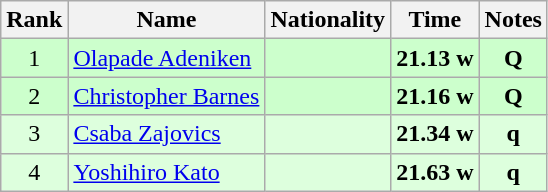<table class="wikitable sortable" style="text-align:center">
<tr>
<th>Rank</th>
<th>Name</th>
<th>Nationality</th>
<th>Time</th>
<th>Notes</th>
</tr>
<tr bgcolor=ccffcc>
<td>1</td>
<td align=left><a href='#'>Olapade Adeniken</a></td>
<td align=left></td>
<td><strong>21.13</strong> <strong>w</strong></td>
<td><strong>Q</strong></td>
</tr>
<tr bgcolor=ccffcc>
<td>2</td>
<td align=left><a href='#'>Christopher Barnes</a></td>
<td align=left></td>
<td><strong>21.16</strong> <strong>w</strong></td>
<td><strong>Q</strong></td>
</tr>
<tr bgcolor=ddffdd>
<td>3</td>
<td align=left><a href='#'>Csaba Zajovics</a></td>
<td align=left></td>
<td><strong>21.34</strong> <strong>w</strong></td>
<td><strong>q</strong></td>
</tr>
<tr bgcolor=ddffdd>
<td>4</td>
<td align=left><a href='#'>Yoshihiro Kato</a></td>
<td align=left></td>
<td><strong>21.63</strong> <strong>w</strong></td>
<td><strong>q</strong></td>
</tr>
</table>
